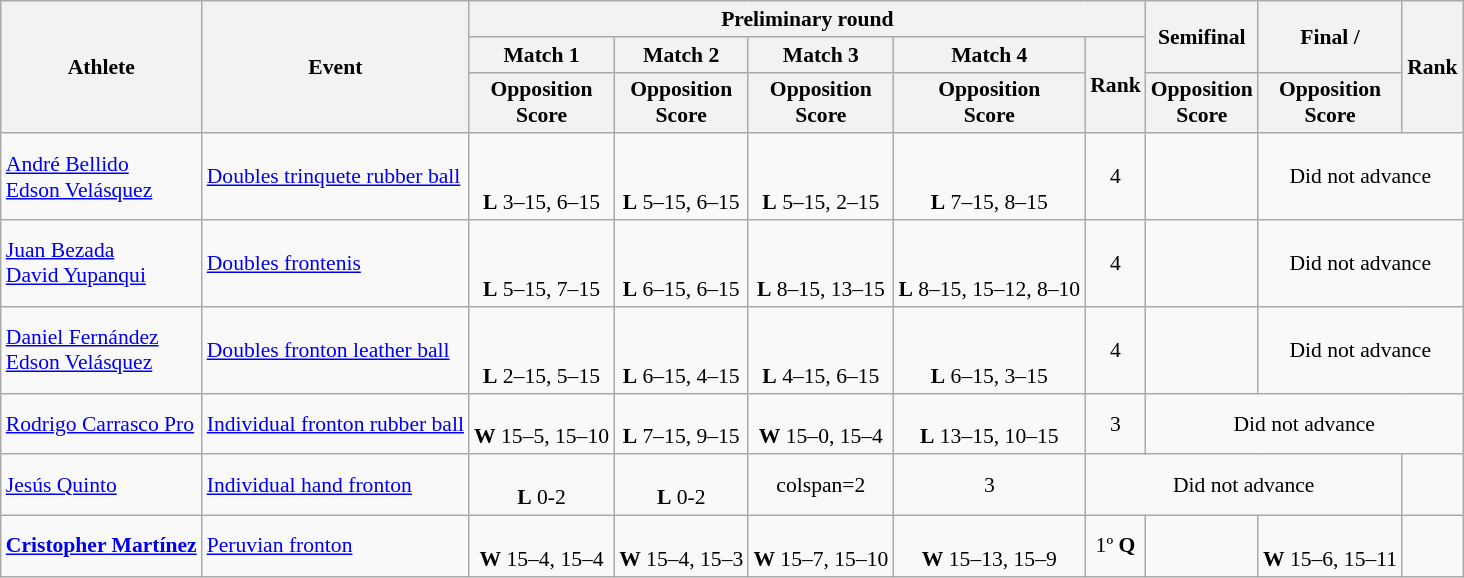<table class="wikitable" border="1" style="font-size:90%">
<tr>
<th rowspan=3>Athlete</th>
<th rowspan=3>Event</th>
<th colspan=5>Preliminary round</th>
<th rowspan=2>Semifinal</th>
<th rowspan=2>Final / </th>
<th rowspan=3>Rank</th>
</tr>
<tr>
<th>Match 1</th>
<th>Match 2</th>
<th>Match 3</th>
<th>Match 4</th>
<th rowspan=2>Rank</th>
</tr>
<tr>
<th>Opposition<br>Score</th>
<th>Opposition<br>Score</th>
<th>Opposition<br>Score</th>
<th>Opposition<br>Score</th>
<th>Opposition<br>Score</th>
<th>Opposition<br>Score</th>
</tr>
<tr align=center>
<td style="text-align:left"><a href='#'>André Bellido</a><br><a href='#'>Edson Velásquez</a></td>
<td style="text-align:left"><a href='#'>Doubles trinquete rubber ball</a></td>
<td><br><br><strong>L</strong> 3–15, 6–15</td>
<td><br><br><strong>L</strong> 5–15, 6–15</td>
<td><br><br><strong>L</strong> 5–15, 2–15</td>
<td><br><br><strong>L</strong> 7–15, 8–15</td>
<td>4</td>
<td></td>
<td colspan=2>Did not advance</td>
</tr>
<tr style="text-align:center">
<td style="text-align:left"><a href='#'>Juan Bezada</a><br><a href='#'>David Yupanqui</a></td>
<td style="text-align:left"><a href='#'>Doubles frontenis</a></td>
<td><br><br><strong>L</strong> 5–15, 7–15</td>
<td><br><br><strong>L</strong> 6–15, 6–15</td>
<td><br><br><strong>L</strong> 8–15, 13–15</td>
<td><br><br><strong>L</strong> 8–15, 15–12, 8–10</td>
<td>4</td>
<td></td>
<td colspan=2>Did not advance</td>
</tr>
<tr style="text-align:center">
<td style="text-align:left"><a href='#'>Daniel Fernández</a><br><a href='#'>Edson Velásquez</a></td>
<td style="text-align:left"><a href='#'>Doubles fronton leather ball</a></td>
<td><br><br><strong>L</strong> 2–15, 5–15</td>
<td><br><br><strong>L</strong> 6–15, 4–15</td>
<td><br><br><strong>L</strong> 4–15, 6–15</td>
<td><br><br><strong>L</strong> 6–15, 3–15</td>
<td>4</td>
<td></td>
<td colspan=2>Did not advance</td>
</tr>
<tr style="text-align:center">
<td style="text-align:left"><a href='#'>Rodrigo Carrasco Pro</a></td>
<td style="text-align:left"><a href='#'>Individual fronton rubber ball</a></td>
<td><br><strong>W</strong> 15–5, 15–10</td>
<td><br><strong>L</strong> 7–15, 9–15</td>
<td><br><strong>W</strong> 15–0, 15–4</td>
<td><br><strong>L</strong> 13–15, 10–15</td>
<td>3</td>
<td colspan=3>Did not advance</td>
</tr>
<tr style="text-align:center">
<td align=left><a href='#'>Jesús Quinto</a></td>
<td align=left><a href='#'>Individual hand fronton</a></td>
<td><br><strong>L</strong> 0-2</td>
<td><br><strong>L</strong> 0-2</td>
<td>colspan=2 </td>
<td>3</td>
<td colspan=3>Did not advance</td>
</tr>
<tr align=center>
<td style="text-align:left"><strong><a href='#'>Cristopher Martínez</a></strong></td>
<td style="text-align:left"><a href='#'>Peruvian fronton</a></td>
<td><br><strong>W</strong> 15–4, 15–4</td>
<td><br><strong>W</strong> 15–4, 15–3</td>
<td><br><strong>W</strong> 15–7, 15–10</td>
<td><br><strong>W</strong> 15–13, 15–9</td>
<td>1º <strong>Q</strong></td>
<td></td>
<td><br><strong>W</strong> 15–6, 15–11</td>
<td></td>
</tr>
</table>
